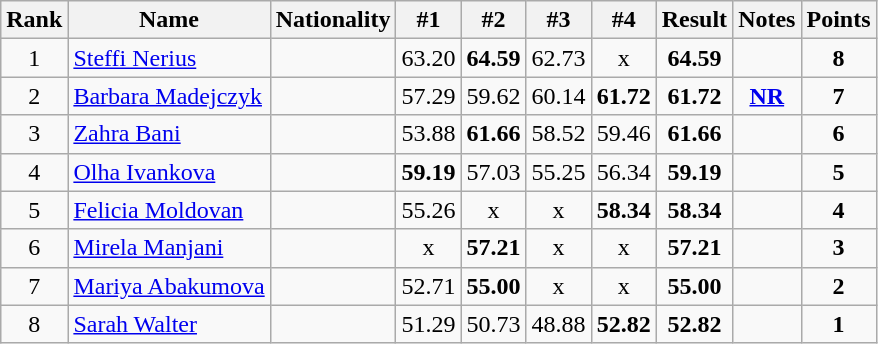<table class="wikitable sortable" style="text-align:center">
<tr>
<th>Rank</th>
<th>Name</th>
<th>Nationality</th>
<th>#1</th>
<th>#2</th>
<th>#3</th>
<th>#4</th>
<th>Result</th>
<th>Notes</th>
<th>Points</th>
</tr>
<tr>
<td>1</td>
<td align=left><a href='#'>Steffi Nerius</a></td>
<td align=left></td>
<td>63.20</td>
<td><strong>64.59</strong></td>
<td>62.73</td>
<td>x</td>
<td><strong>64.59</strong></td>
<td></td>
<td><strong>8</strong></td>
</tr>
<tr>
<td>2</td>
<td align=left><a href='#'>Barbara Madejczyk</a></td>
<td align=left></td>
<td>57.29</td>
<td>59.62</td>
<td>60.14</td>
<td><strong>61.72</strong></td>
<td><strong>61.72</strong></td>
<td><strong><a href='#'>NR</a></strong></td>
<td><strong>7</strong></td>
</tr>
<tr>
<td>3</td>
<td align=left><a href='#'>Zahra Bani</a></td>
<td align=left></td>
<td>53.88</td>
<td><strong>61.66</strong></td>
<td>58.52</td>
<td>59.46</td>
<td><strong>61.66</strong></td>
<td></td>
<td><strong>6</strong></td>
</tr>
<tr>
<td>4</td>
<td align=left><a href='#'>Olha Ivankova</a></td>
<td align=left></td>
<td><strong>59.19</strong></td>
<td>57.03</td>
<td>55.25</td>
<td>56.34</td>
<td><strong>59.19</strong></td>
<td></td>
<td><strong>5</strong></td>
</tr>
<tr>
<td>5</td>
<td align=left><a href='#'>Felicia Moldovan</a></td>
<td align=left></td>
<td>55.26</td>
<td>x</td>
<td>x</td>
<td><strong>58.34</strong></td>
<td><strong>58.34</strong></td>
<td></td>
<td><strong>4</strong></td>
</tr>
<tr>
<td>6</td>
<td align=left><a href='#'>Mirela Manjani</a></td>
<td align=left></td>
<td>x</td>
<td><strong>57.21</strong></td>
<td>x</td>
<td>x</td>
<td><strong>57.21</strong></td>
<td></td>
<td><strong>3</strong></td>
</tr>
<tr>
<td>7</td>
<td align=left><a href='#'>Mariya Abakumova</a></td>
<td align=left></td>
<td>52.71</td>
<td><strong>55.00</strong></td>
<td>x</td>
<td>x</td>
<td><strong>55.00</strong></td>
<td></td>
<td><strong>2</strong></td>
</tr>
<tr>
<td>8</td>
<td align=left><a href='#'>Sarah Walter</a></td>
<td align=left></td>
<td>51.29</td>
<td>50.73</td>
<td>48.88</td>
<td><strong>52.82</strong></td>
<td><strong>52.82</strong></td>
<td></td>
<td><strong>1</strong></td>
</tr>
</table>
